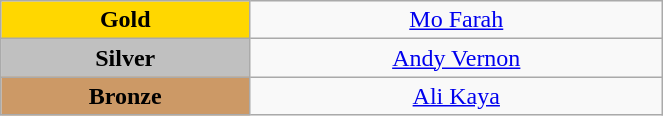<table class="wikitable" style=" text-align:center; " width="35%">
<tr>
<td bgcolor="gold"><strong>Gold</strong></td>
<td><a href='#'>Mo Farah</a><br>  <small><em></em></small></td>
</tr>
<tr>
<td bgcolor="silver"><strong>Silver</strong></td>
<td><a href='#'>Andy Vernon</a><br>  <small><em></em></small></td>
</tr>
<tr>
<td bgcolor="CC9966"><strong>Bronze</strong></td>
<td><a href='#'>Ali Kaya</a><br>  <small><em></em></small></td>
</tr>
</table>
